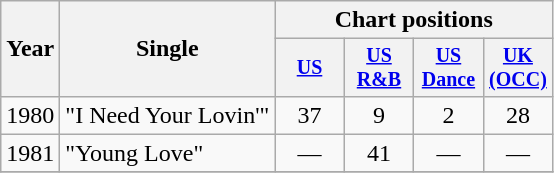<table class="wikitable" style="text-align:center;">
<tr>
<th rowspan="2">Year</th>
<th rowspan="2">Single</th>
<th colspan="4">Chart positions</th>
</tr>
<tr style="font-size:smaller;">
<th width="40"><a href='#'>US</a></th>
<th width="40"><a href='#'>US<br>R&B</a></th>
<th width="40"><a href='#'>US<br>Dance</a></th>
<th width="40"><a href='#'>UK<br>(OCC)</a></th>
</tr>
<tr>
<td rowspan="1">1980</td>
<td align="left">"I Need Your Lovin'"</td>
<td>37</td>
<td>9</td>
<td>2</td>
<td>28</td>
</tr>
<tr>
<td rowspan="1">1981</td>
<td align="left">"Young Love"</td>
<td>—</td>
<td>41</td>
<td>—</td>
<td>—</td>
</tr>
<tr>
</tr>
</table>
